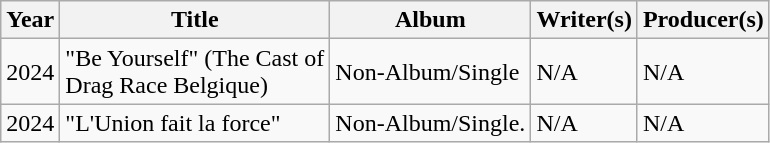<table class="wikitable plainrowheaders" style="text-align:left;">
<tr>
<th>Year</th>
<th>Title</th>
<th>Album</th>
<th>Writer(s)</th>
<th>Producer(s)</th>
</tr>
<tr>
<td>2024</td>
<td>"Be Yourself" (The Cast of<br>Drag Race Belgique)</td>
<td>Non-Album/Single</td>
<td>N/A</td>
<td>N/A</td>
</tr>
<tr>
<td>2024</td>
<td>"L'Union fait la force"</td>
<td>Non-Album/Single.</td>
<td>N/A</td>
<td>N/A</td>
</tr>
</table>
